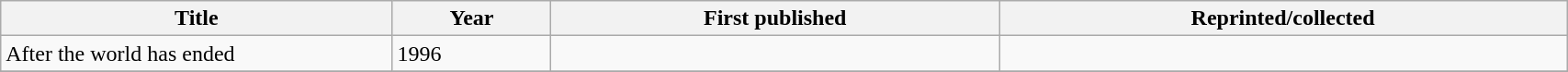<table class='wikitable sortable' width='90%'>
<tr>
<th width=25%>Title</th>
<th>Year</th>
<th>First published</th>
<th>Reprinted/collected</th>
</tr>
<tr>
<td>After the world has ended</td>
<td>1996</td>
<td></td>
<td></td>
</tr>
<tr>
</tr>
</table>
